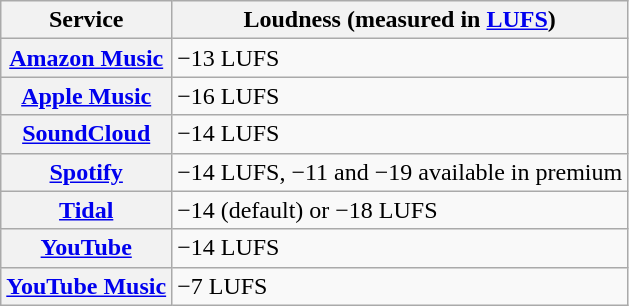<table class="wikitable">
<tr>
<th scope="col">Service</th>
<th scope="col">Loudness (measured in <a href='#'>LUFS</a>)</th>
</tr>
<tr>
<th scope="row"><a href='#'>Amazon Music</a></th>
<td>−13 LUFS</td>
</tr>
<tr>
<th scope="row"><a href='#'>Apple Music</a></th>
<td>−16 LUFS</td>
</tr>
<tr>
<th scope="row"><a href='#'>SoundCloud</a></th>
<td>−14 LUFS</td>
</tr>
<tr>
<th scope="row"><a href='#'>Spotify</a></th>
<td>−14 LUFS, −11 and −19 available in premium</td>
</tr>
<tr>
<th scope="row"><a href='#'>Tidal</a></th>
<td>−14 (default) or −18 LUFS</td>
</tr>
<tr>
<th scope="row"><a href='#'>YouTube</a></th>
<td>−14 LUFS</td>
</tr>
<tr>
<th scope="row"><a href='#'>YouTube Music</a></th>
<td>−7 LUFS</td>
</tr>
</table>
